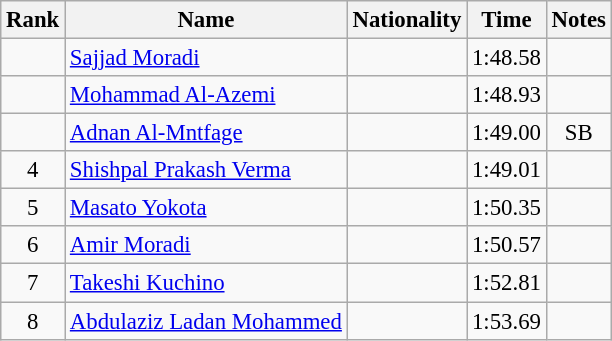<table class="wikitable sortable" style="text-align:center;font-size:95%">
<tr>
<th>Rank</th>
<th>Name</th>
<th>Nationality</th>
<th>Time</th>
<th>Notes</th>
</tr>
<tr>
<td></td>
<td align=left><a href='#'>Sajjad Moradi</a></td>
<td align=left></td>
<td>1:48.58</td>
<td></td>
</tr>
<tr>
<td></td>
<td align=left><a href='#'>Mohammad Al-Azemi</a></td>
<td align=left></td>
<td>1:48.93</td>
<td></td>
</tr>
<tr>
<td></td>
<td align=left><a href='#'>Adnan Al-Mntfage</a></td>
<td align=left></td>
<td>1:49.00</td>
<td>SB</td>
</tr>
<tr>
<td>4</td>
<td align=left><a href='#'>Shishpal Prakash Verma</a></td>
<td align=left></td>
<td>1:49.01</td>
<td></td>
</tr>
<tr>
<td>5</td>
<td align=left><a href='#'>Masato Yokota</a></td>
<td align=left></td>
<td>1:50.35</td>
<td></td>
</tr>
<tr>
<td>6</td>
<td align=left><a href='#'>Amir Moradi</a></td>
<td align=left></td>
<td>1:50.57</td>
<td></td>
</tr>
<tr>
<td>7</td>
<td align=left><a href='#'>Takeshi Kuchino</a></td>
<td align=left></td>
<td>1:52.81</td>
<td></td>
</tr>
<tr>
<td>8</td>
<td align=left><a href='#'>Abdulaziz Ladan Mohammed</a></td>
<td align=left></td>
<td>1:53.69</td>
<td></td>
</tr>
</table>
